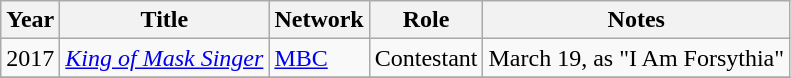<table class="wikitable">
<tr>
<th>Year</th>
<th>Title</th>
<th>Network</th>
<th>Role</th>
<th>Notes</th>
</tr>
<tr>
<td rowspan="1">2017</td>
<td><em><a href='#'>King of Mask Singer</a></em></td>
<td><a href='#'>MBC</a></td>
<td>Contestant</td>
<td>March 19, as "I Am Forsythia"</td>
</tr>
<tr>
</tr>
</table>
